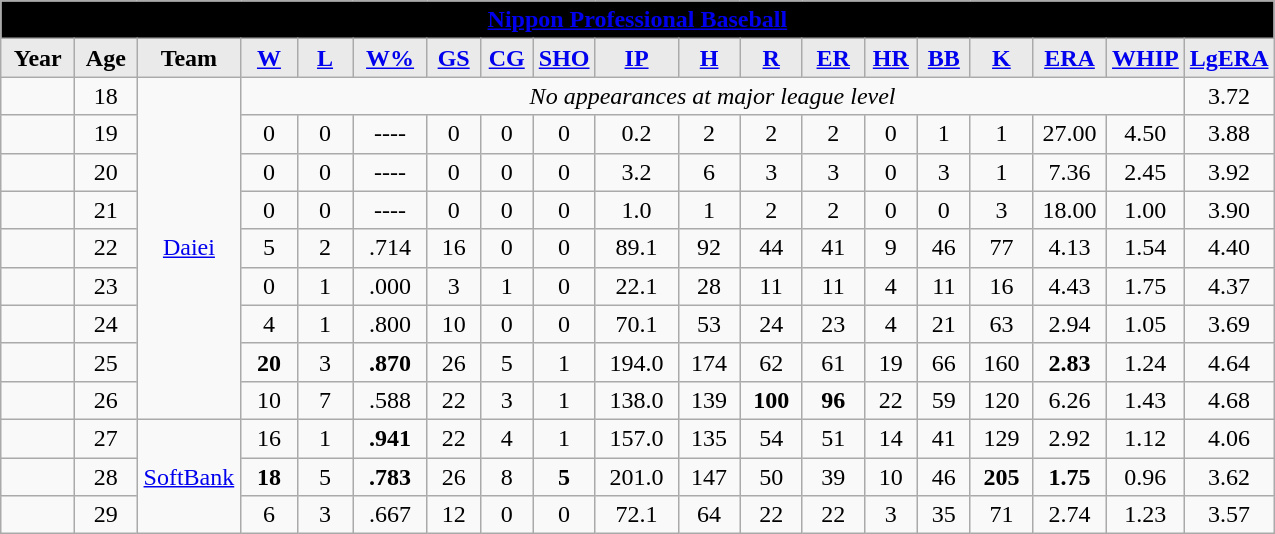<table class="wikitable">
<tr>
<th colspan="19" style="background:#000;"><span><a href='#'>Nippon Professional Baseball</a></span></th>
</tr>
<tr>
<th style="background:#eaeaea; width:42px;">Year</th>
<th style="background:#eaeaea; width:34px;">Age</th>
<th style="background:#eaeaea; width:62px;">Team</th>
<th style="background:#eaeaea; width:30px;"><a href='#'>W</a></th>
<th style="background:#eaeaea; width:30px;"><a href='#'>L</a></th>
<th style="background:#eaeaea; width:42px;"><a href='#'>W%</a></th>
<th style="background:#eaeaea; width:28px;"><a href='#'>GS</a></th>
<th style="background:#eaeaea; width:28px;"><a href='#'>CG</a></th>
<th style="background:#eaeaea; width:28px;"><a href='#'>SHO</a></th>
<th style="background:#eaeaea; width:48px;"><a href='#'>IP</a></th>
<th style="background:#eaeaea; width:34px;"><a href='#'>H</a></th>
<th style="background:#eaeaea; width:34px;"><a href='#'>R</a></th>
<th style="background:#eaeaea; width:34px;"><a href='#'>ER</a></th>
<th style="background:#eaeaea; width:28px;"><a href='#'>HR</a></th>
<th style="background:#eaeaea; width:28px;"><a href='#'>BB</a></th>
<th style="background:#eaeaea; width:34px;"><a href='#'>K</a></th>
<th style="background:#eaeaea; width:42px;"><a href='#'>ERA</a></th>
<th style="background:#eaeaea; width:42px;"><a href='#'>WHIP</a></th>
<th style="background:#eaeaea; width:44px;"><a href='#'>LgERA</a></th>
</tr>
<tr align=center>
<td></td>
<td>18</td>
<td rowspan=9><a href='#'>Daiei</a></td>
<td colspan=15><em>No appearances at major league level</em></td>
<td>3.72</td>
</tr>
<tr align=center>
<td></td>
<td>19</td>
<td>0</td>
<td>0</td>
<td>----</td>
<td>0</td>
<td>0</td>
<td>0</td>
<td>0.2</td>
<td>2</td>
<td>2</td>
<td>2</td>
<td>0</td>
<td>1</td>
<td>1</td>
<td>27.00</td>
<td>4.50</td>
<td>3.88</td>
</tr>
<tr align=center>
<td></td>
<td>20</td>
<td>0</td>
<td>0</td>
<td>----</td>
<td>0</td>
<td>0</td>
<td>0</td>
<td>3.2</td>
<td>6</td>
<td>3</td>
<td>3</td>
<td>0</td>
<td>3</td>
<td>1</td>
<td>7.36</td>
<td>2.45</td>
<td>3.92</td>
</tr>
<tr align=center>
<td></td>
<td>21</td>
<td>0</td>
<td>0</td>
<td>----</td>
<td>0</td>
<td>0</td>
<td>0</td>
<td>1.0</td>
<td>1</td>
<td>2</td>
<td>2</td>
<td>0</td>
<td>0</td>
<td>3</td>
<td>18.00</td>
<td>1.00</td>
<td>3.90</td>
</tr>
<tr align=center>
<td></td>
<td>22</td>
<td>5</td>
<td>2</td>
<td>.714</td>
<td>16</td>
<td>0</td>
<td>0</td>
<td>89.1</td>
<td>92</td>
<td>44</td>
<td>41</td>
<td>9</td>
<td>46</td>
<td>77</td>
<td>4.13</td>
<td>1.54</td>
<td>4.40</td>
</tr>
<tr align=center>
<td></td>
<td>23</td>
<td>0</td>
<td>1</td>
<td>.000</td>
<td>3</td>
<td>1</td>
<td>0</td>
<td>22.1</td>
<td>28</td>
<td>11</td>
<td>11</td>
<td>4</td>
<td>11</td>
<td>16</td>
<td>4.43</td>
<td>1.75</td>
<td>4.37</td>
</tr>
<tr align=center>
<td></td>
<td>24</td>
<td>4</td>
<td>1</td>
<td>.800</td>
<td>10</td>
<td>0</td>
<td>0</td>
<td>70.1</td>
<td>53</td>
<td>24</td>
<td>23</td>
<td>4</td>
<td>21</td>
<td>63</td>
<td>2.94</td>
<td>1.05</td>
<td>3.69</td>
</tr>
<tr align=center>
<td></td>
<td>25</td>
<td><strong>20</strong></td>
<td>3</td>
<td><strong>.870</strong></td>
<td>26</td>
<td>5</td>
<td>1</td>
<td>194.0</td>
<td>174</td>
<td>62</td>
<td>61</td>
<td>19</td>
<td>66</td>
<td>160</td>
<td><strong>2.83</strong></td>
<td>1.24</td>
<td>4.64</td>
</tr>
<tr align=center>
<td></td>
<td>26</td>
<td>10</td>
<td>7</td>
<td>.588</td>
<td>22</td>
<td>3</td>
<td>1</td>
<td>138.0</td>
<td>139</td>
<td><strong>100</strong></td>
<td><strong>96</strong></td>
<td>22</td>
<td>59</td>
<td>120</td>
<td>6.26</td>
<td>1.43</td>
<td>4.68</td>
</tr>
<tr align=center>
<td></td>
<td>27</td>
<td rowspan=5><a href='#'>SoftBank</a></td>
<td>16</td>
<td>1</td>
<td><strong>.941</strong></td>
<td>22</td>
<td>4</td>
<td>1</td>
<td>157.0</td>
<td>135</td>
<td>54</td>
<td>51</td>
<td>14</td>
<td>41</td>
<td>129</td>
<td>2.92</td>
<td>1.12</td>
<td>4.06</td>
</tr>
<tr align=center>
<td></td>
<td>28</td>
<td><strong>18</strong></td>
<td>5</td>
<td><strong>.783</strong></td>
<td>26</td>
<td>8</td>
<td><strong>5</strong></td>
<td>201.0</td>
<td>147</td>
<td>50</td>
<td>39</td>
<td>10</td>
<td>46</td>
<td><strong>205</strong></td>
<td><strong>1.75</strong></td>
<td>0.96</td>
<td>3.62</td>
</tr>
<tr align=center>
<td></td>
<td>29</td>
<td>6</td>
<td>3</td>
<td>.667</td>
<td>12</td>
<td>0</td>
<td>0</td>
<td>72.1</td>
<td>64</td>
<td>22</td>
<td>22</td>
<td>3</td>
<td>35</td>
<td>71</td>
<td>2.74</td>
<td>1.23</td>
<td>3.57</td>
</tr>
</table>
